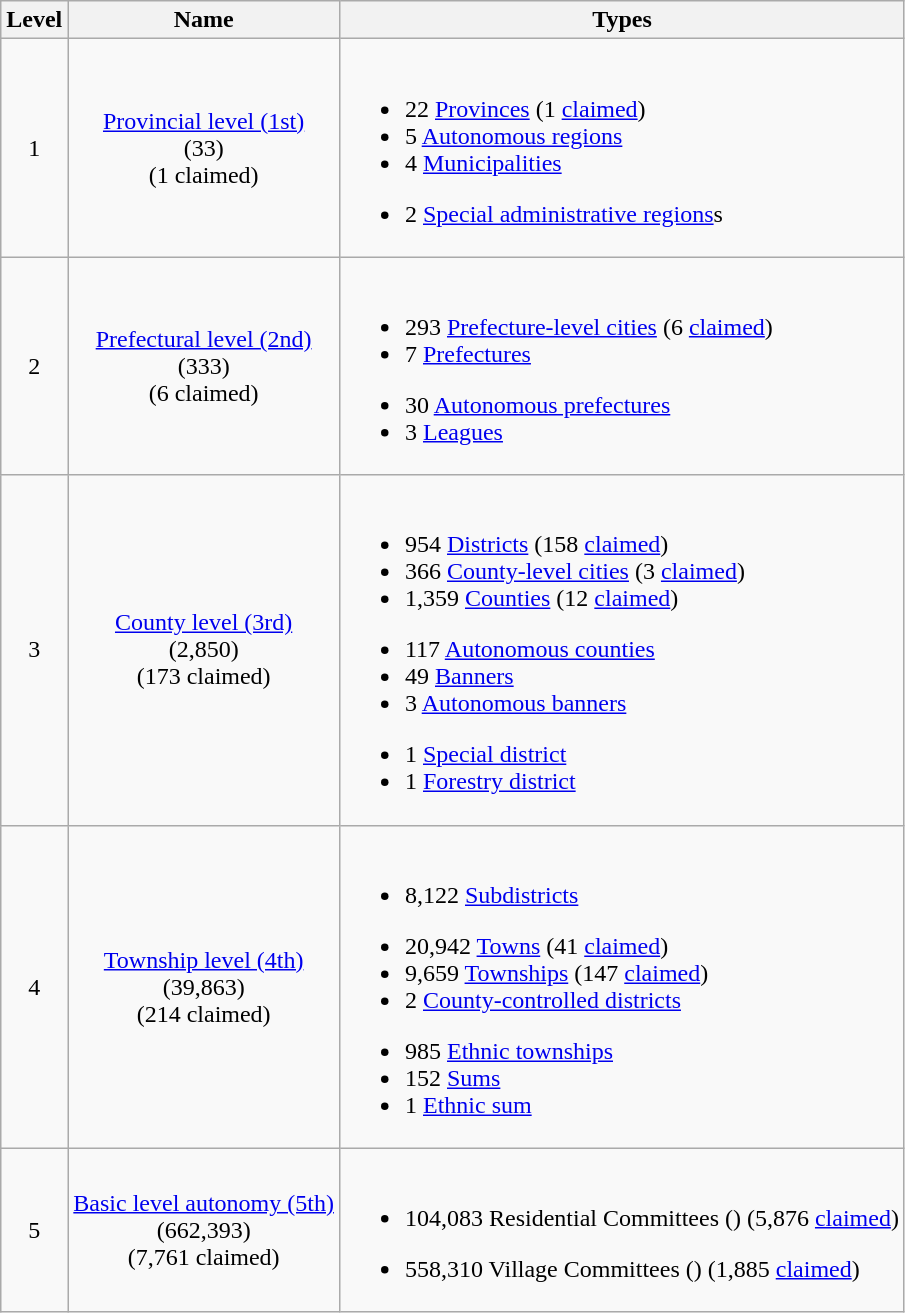<table class="wikitable" style="text-align:center;">
<tr>
<th>Level</th>
<th>Name</th>
<th>Types</th>
</tr>
<tr>
<td>1</td>
<td><a href='#'>Provincial level (1st)</a><br>(33)<br>(1 claimed)</td>
<td style="text-align:left;"><br><ul><li>22 <a href='#'>Provinces</a> (1 <a href='#'>claimed</a>)</li><li>5 <a href='#'>Autonomous regions</a></li><li>4 <a href='#'>Municipalities</a></li></ul><ul><li>2 <a href='#'>Special administrative regions</a>s</li></ul></td>
</tr>
<tr>
<td>2</td>
<td><a href='#'>Prefectural level (2nd)</a><br>(333)<br>(6 claimed)</td>
<td style="text-align:left;"><br><ul><li>293 <a href='#'>Prefecture-level cities</a> (6 <a href='#'>claimed</a>)</li><li>7 <a href='#'>Prefectures</a></li></ul><ul><li>30 <a href='#'>Autonomous prefectures</a></li><li>3 <a href='#'>Leagues</a></li></ul></td>
</tr>
<tr>
<td>3</td>
<td><a href='#'>County level (3rd)</a><br>(2,850)<br>(173 claimed)</td>
<td style="text-align:left;"><br><ul><li>954 <a href='#'>Districts</a> (158 <a href='#'>claimed</a>)</li><li>366 <a href='#'>County-level cities</a> (3 <a href='#'>claimed</a>)</li><li>1,359 <a href='#'>Counties</a> (12 <a href='#'>claimed</a>)</li></ul><ul><li>117 <a href='#'>Autonomous counties</a></li><li>49 <a href='#'>Banners</a></li><li>3 <a href='#'>Autonomous banners</a></li></ul><ul><li>1 <a href='#'>Special district</a></li><li>1 <a href='#'>Forestry district</a></li></ul></td>
</tr>
<tr>
<td>4</td>
<td><a href='#'>Township level (4th)</a><br>(39,863)<br>(214 claimed)</td>
<td style="text-align:left;"><br><ul><li>8,122 <a href='#'>Subdistricts</a></li></ul><ul><li>20,942 <a href='#'>Towns</a> (41 <a href='#'>claimed</a>)</li><li>9,659 <a href='#'>Townships</a> (147 <a href='#'>claimed</a>)</li><li>2 <a href='#'>County-controlled districts</a></li></ul><ul><li>985 <a href='#'>Ethnic townships</a></li><li>152 <a href='#'>Sums</a></li><li>1 <a href='#'>Ethnic sum</a></li></ul></td>
</tr>
<tr>
<td>5</td>
<td><a href='#'>Basic level autonomy (5th)</a><br>(662,393)<br>(7,761 claimed)</td>
<td style="text-align:left;"><br><ul><li>104,083 Residential Committees () (5,876 <a href='#'>claimed</a>)</li></ul><ul><li>558,310 Village Committees () (1,885 <a href='#'>claimed</a>)</li></ul></td>
</tr>
</table>
